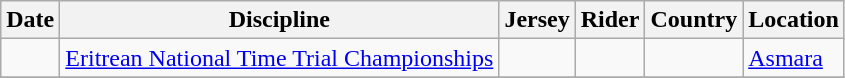<table class="wikitable">
<tr>
<th>Date</th>
<th>Discipline</th>
<th>Jersey</th>
<th>Rider</th>
<th>Country</th>
<th>Location</th>
</tr>
<tr>
<td></td>
<td><a href='#'>Eritrean National Time Trial Championships</a></td>
<td></td>
<td></td>
<td></td>
<td><a href='#'>Asmara</a></td>
</tr>
<tr>
</tr>
</table>
